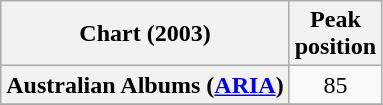<table class="wikitable sortable plainrowheaders" style="text-align:center">
<tr>
<th scope="col">Chart (2003)</th>
<th scope="col">Peak<br>position</th>
</tr>
<tr>
<th scope="row">Australian Albums (<a href='#'>ARIA</a>)</th>
<td>85</td>
</tr>
<tr>
</tr>
<tr>
</tr>
<tr>
</tr>
<tr>
</tr>
<tr>
</tr>
<tr>
</tr>
<tr>
</tr>
<tr>
</tr>
<tr>
</tr>
<tr>
</tr>
<tr>
</tr>
</table>
